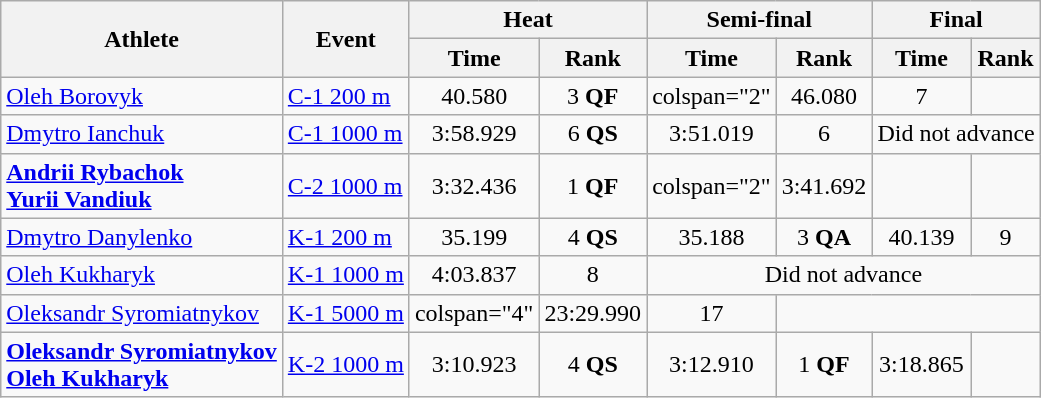<table class="wikitable" style="text-align: center">
<tr>
<th rowspan="2">Athlete</th>
<th rowspan="2">Event</th>
<th colspan="2">Heat</th>
<th colspan="2">Semi-final</th>
<th colspan="2">Final</th>
</tr>
<tr>
<th>Time</th>
<th>Rank</th>
<th>Time</th>
<th>Rank</th>
<th>Time</th>
<th>Rank</th>
</tr>
<tr>
<td align="left"><a href='#'>Oleh Borovyk</a></td>
<td align="left"><a href='#'>C-1 200 m</a></td>
<td>40.580</td>
<td>3 <strong>QF</strong></td>
<td>colspan="2" </td>
<td>46.080</td>
<td>7</td>
</tr>
<tr>
<td align="left"><a href='#'>Dmytro Ianchuk</a></td>
<td align="left"><a href='#'>C-1 1000 m</a></td>
<td>3:58.929</td>
<td>6 <strong>QS</strong></td>
<td>3:51.019</td>
<td>6</td>
<td colspan="2">Did not advance</td>
</tr>
<tr>
<td align="left"><strong><a href='#'>Andrii Rybachok</a><br><a href='#'>Yurii Vandiuk</a></strong></td>
<td align="left"><a href='#'>C-2 1000 m</a></td>
<td>3:32.436</td>
<td>1 <strong>QF</strong></td>
<td>colspan="2" </td>
<td>3:41.692</td>
<td></td>
</tr>
<tr>
<td align="left"><a href='#'>Dmytro Danylenko</a></td>
<td align="left"><a href='#'>K-1 200 m</a></td>
<td>35.199</td>
<td>4 <strong>QS</strong></td>
<td>35.188</td>
<td>3 <strong>QA</strong></td>
<td>40.139</td>
<td>9</td>
</tr>
<tr>
<td align="left"><a href='#'>Oleh Kukharyk</a></td>
<td align="left"><a href='#'>K-1 1000 m</a></td>
<td>4:03.837</td>
<td>8</td>
<td colspan="4">Did not advance</td>
</tr>
<tr>
<td align="left"><a href='#'>Oleksandr Syromiatnykov</a></td>
<td align="left"><a href='#'>K-1 5000 m</a></td>
<td>colspan="4" </td>
<td>23:29.990</td>
<td>17</td>
</tr>
<tr>
<td align="left"><strong><a href='#'>Oleksandr Syromiatnykov</a><br><a href='#'>Oleh Kukharyk</a></strong></td>
<td align="left"><a href='#'>K-2 1000 m</a></td>
<td>3:10.923</td>
<td>4 <strong>QS</strong></td>
<td>3:12.910</td>
<td>1 <strong>QF</strong></td>
<td>3:18.865</td>
<td></td>
</tr>
</table>
